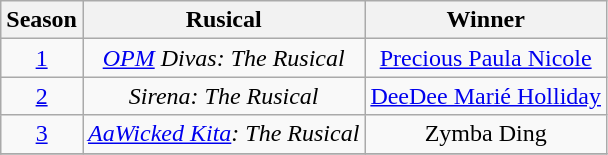<table class="wikitable sortable" style="text-align:center;">
<tr>
<th>Season</th>
<th>Rusical</th>
<th>Winner</th>
</tr>
<tr>
<td><a href='#'>1</a></td>
<td nowrap><em><a href='#'>OPM</a> Divas: The Rusical</em></td>
<td><a href='#'>Precious Paula Nicole</a></td>
</tr>
<tr>
<td><a href='#'>2</a></td>
<td><em>Sirena: The Rusical</em></td>
<td nowrap><a href='#'>DeeDee Marié Holliday</a></td>
</tr>
<tr>
<td><a href='#'>3</a></td>
<td nowrap><em><a href='#'> AaWicked Kita</a>: The Rusical</em></td>
<td>Zymba Ding</td>
</tr>
<tr>
</tr>
</table>
